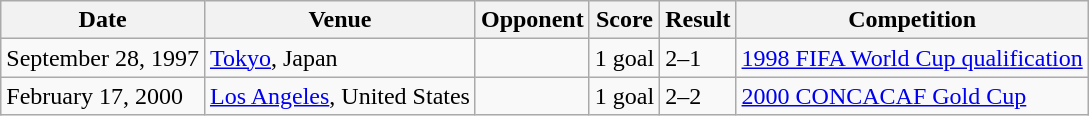<table class="wikitable">
<tr>
<th>Date</th>
<th>Venue</th>
<th>Opponent</th>
<th>Score</th>
<th>Result</th>
<th>Competition</th>
</tr>
<tr>
<td>September 28, 1997</td>
<td><a href='#'>Tokyo</a>, Japan</td>
<td></td>
<td>1 goal</td>
<td>2–1</td>
<td><a href='#'>1998 FIFA World Cup qualification</a></td>
</tr>
<tr>
<td>February 17, 2000</td>
<td><a href='#'>Los Angeles</a>, United States</td>
<td></td>
<td>1 goal</td>
<td>2–2</td>
<td><a href='#'>2000 CONCACAF Gold Cup</a></td>
</tr>
</table>
